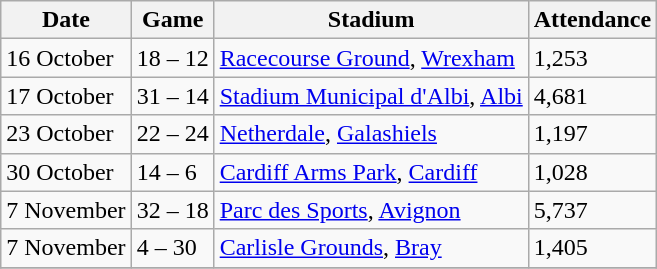<table class="wikitable sortable">
<tr>
<th>Date</th>
<th>Game</th>
<th>Stadium</th>
<th>Attendance</th>
</tr>
<tr>
<td>16 October</td>
<td> 18 – 12 </td>
<td><a href='#'>Racecourse Ground</a>, <a href='#'>Wrexham</a></td>
<td>1,253</td>
</tr>
<tr>
<td>17 October</td>
<td> 31 – 14 </td>
<td><a href='#'>Stadium Municipal d'Albi</a>, <a href='#'>Albi</a></td>
<td>4,681</td>
</tr>
<tr>
<td>23 October</td>
<td> 22 – 24 </td>
<td><a href='#'>Netherdale</a>, <a href='#'>Galashiels</a></td>
<td>1,197</td>
</tr>
<tr>
<td>30 October</td>
<td> 14 – 6 </td>
<td><a href='#'>Cardiff Arms Park</a>, <a href='#'>Cardiff</a></td>
<td>1,028</td>
</tr>
<tr>
<td>7 November</td>
<td> 32 – 18 </td>
<td><a href='#'>Parc des Sports</a>, <a href='#'>Avignon</a></td>
<td>5,737</td>
</tr>
<tr>
<td>7 November</td>
<td> 4 – 30 </td>
<td><a href='#'>Carlisle Grounds</a>, <a href='#'>Bray</a></td>
<td>1,405</td>
</tr>
<tr>
</tr>
</table>
